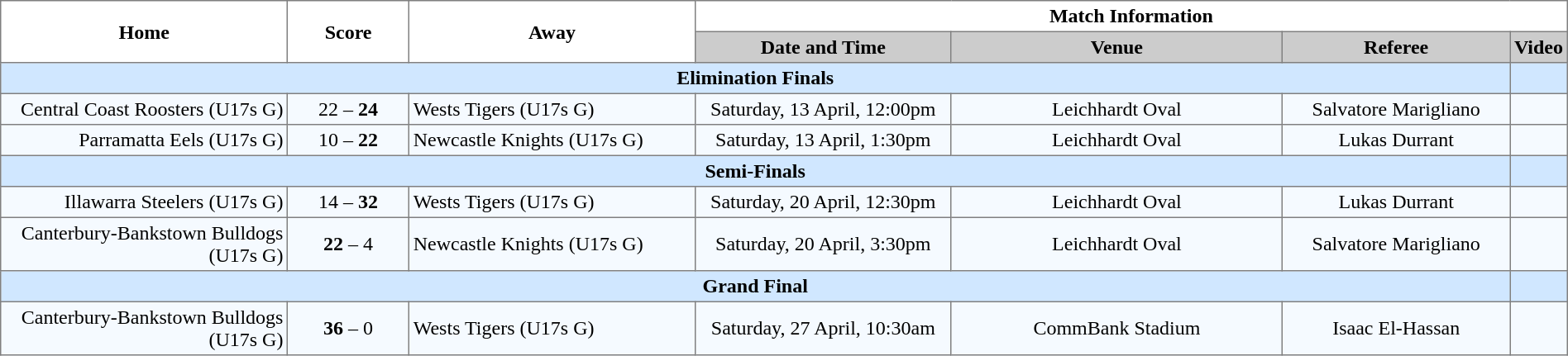<table width="100%" cellspacing="0" cellpadding="3" border="1" style="border-collapse:collapse;  text-align:center;">
<tr>
<th rowspan="2" width="19%">Home</th>
<th rowspan="2" width="8%">Score</th>
<th rowspan="2" width="19%">Away</th>
<th colspan="4">Match Information</th>
</tr>
<tr bgcolor="#CCCCCC">
<th width="17%">Date and Time</th>
<th width="22%">Venue</th>
<th width="50%">Referee</th>
<th>Video</th>
</tr>
<tr style="background:#d0e7ff;">
<td colspan="6"><strong>Elimination Finals</strong></td>
<td></td>
</tr>
<tr style="text-align:center; background:#f5faff;">
<td align="right">Central Coast Roosters (U17s G) </td>
<td>22 – <strong>24</strong></td>
<td align="left"> Wests Tigers (U17s G)</td>
<td>Saturday, 13 April, 12:00pm</td>
<td>Leichhardt Oval</td>
<td>Salvatore Marigliano</td>
<td></td>
</tr>
<tr style="text-align:center; background:#f5faff;">
<td align="right">Parramatta Eels (U17s G) </td>
<td>10 – <strong>22</strong></td>
<td align="left"> Newcastle Knights (U17s G)</td>
<td>Saturday, 13 April, 1:30pm</td>
<td>Leichhardt Oval</td>
<td>Lukas Durrant</td>
<td></td>
</tr>
<tr style="background:#d0e7ff;">
<td colspan="6"><strong>Semi-Finals</strong></td>
<td></td>
</tr>
<tr style="text-align:center; background:#f5faff;">
<td align="right">Illawarra Steelers (U17s G) </td>
<td>14 – <strong>32</strong></td>
<td align="left"> Wests Tigers (U17s G)</td>
<td>Saturday, 20 April, 12:30pm</td>
<td>Leichhardt Oval</td>
<td>Lukas Durrant</td>
<td></td>
</tr>
<tr style="text-align:center; background:#f5faff;">
<td align="right">Canterbury-Bankstown Bulldogs (U17s G) </td>
<td><strong>22</strong> – 4</td>
<td align="left"> Newcastle Knights (U17s G)</td>
<td>Saturday, 20 April, 3:30pm</td>
<td>Leichhardt Oval</td>
<td>Salvatore Marigliano</td>
<td></td>
</tr>
<tr style="background:#d0e7ff;">
<td colspan="6"><strong>Grand Final</strong></td>
<td></td>
</tr>
<tr style="text-align:center; background:#f5faff;">
<td align="right">Canterbury-Bankstown Bulldogs (U17s G) </td>
<td><strong>36</strong> – 0</td>
<td align="left"> Wests Tigers (U17s G)</td>
<td>Saturday, 27 April, 10:30am</td>
<td>CommBank Stadium</td>
<td>Isaac El-Hassan</td>
<td></td>
</tr>
</table>
